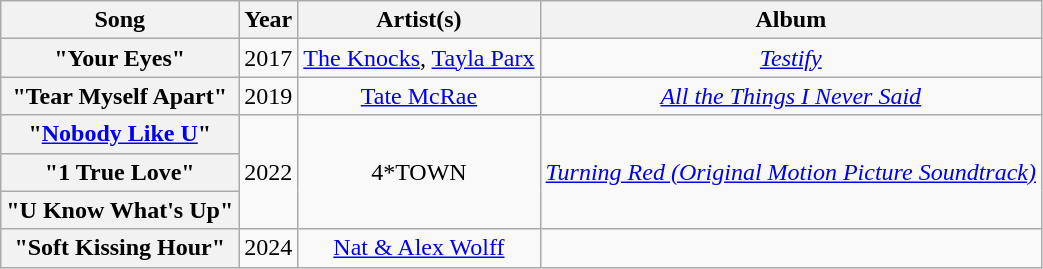<table class="wikitable plainrowheaders" style="text-align:center;">
<tr>
<th scope="col">Song</th>
<th scope="col">Year</th>
<th scope="col">Artist(s)</th>
<th scope="col">Album</th>
</tr>
<tr>
<th scope="row">"Your Eyes"</th>
<td>2017</td>
<td><a href='#'>The Knocks</a>, <a href='#'>Tayla Parx</a></td>
<td><em><a href='#'>Testify</a></em></td>
</tr>
<tr>
<th scope="row">"Tear Myself Apart"</th>
<td>2019</td>
<td><a href='#'>Tate McRae</a></td>
<td><em><a href='#'>All the Things I Never Said</a></em></td>
</tr>
<tr>
<th scope="row">"<a href='#'>Nobody Like U</a>"</th>
<td rowspan="3">2022</td>
<td rowspan="3">4*TOWN</td>
<td rowspan="3"><em><a href='#'>Turning Red (Original Motion Picture Soundtrack)</a></em></td>
</tr>
<tr>
<th scope="row">"1 True Love"</th>
</tr>
<tr>
<th scope="row">"U Know What's Up"</th>
</tr>
<tr>
<th scope="row">"Soft Kissing Hour"</th>
<td>2024</td>
<td><a href='#'>Nat & Alex Wolff</a></td>
<td></td>
</tr>
</table>
